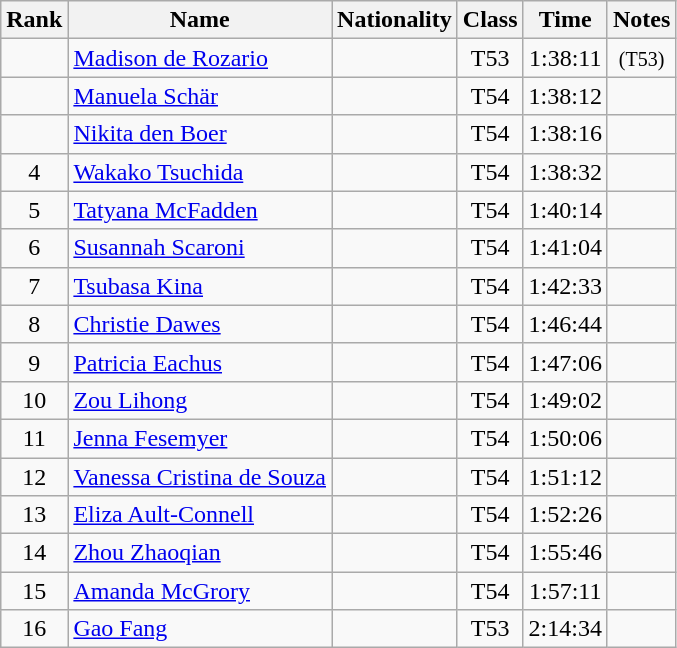<table class="wikitable sortable" style="text-align:center">
<tr>
<th>Rank</th>
<th>Name</th>
<th>Nationality</th>
<th>Class</th>
<th>Time</th>
<th>Notes</th>
</tr>
<tr>
<td></td>
<td align="left"><a href='#'>Madison de Rozario</a></td>
<td align="left"></td>
<td>T53</td>
<td>1:38:11</td>
<td> <small>(T53)</small></td>
</tr>
<tr>
<td></td>
<td align="left"><a href='#'>Manuela Schär</a></td>
<td align="left"></td>
<td>T54</td>
<td>1:38:12</td>
<td></td>
</tr>
<tr>
<td></td>
<td align="left"><a href='#'>Nikita den Boer</a></td>
<td align="left"></td>
<td>T54</td>
<td>1:38:16</td>
<td></td>
</tr>
<tr>
<td>4</td>
<td align="left"><a href='#'>Wakako Tsuchida</a></td>
<td align="left"></td>
<td>T54</td>
<td>1:38:32</td>
<td></td>
</tr>
<tr>
<td>5</td>
<td align="left"><a href='#'>Tatyana McFadden</a></td>
<td align="left"></td>
<td>T54</td>
<td>1:40:14</td>
<td></td>
</tr>
<tr>
<td>6</td>
<td align="left"><a href='#'>Susannah Scaroni</a></td>
<td align="left"></td>
<td>T54</td>
<td>1:41:04</td>
<td></td>
</tr>
<tr>
<td>7</td>
<td align="left"><a href='#'>Tsubasa Kina</a></td>
<td align="left"></td>
<td>T54</td>
<td>1:42:33</td>
<td></td>
</tr>
<tr>
<td>8</td>
<td align="left"><a href='#'>Christie Dawes</a></td>
<td align="left"></td>
<td>T54</td>
<td>1:46:44</td>
<td></td>
</tr>
<tr>
<td>9</td>
<td align="left"><a href='#'>Patricia Eachus</a></td>
<td align="left"></td>
<td>T54</td>
<td>1:47:06</td>
<td></td>
</tr>
<tr>
<td>10</td>
<td align="left"><a href='#'>Zou Lihong</a></td>
<td align="left"></td>
<td>T54</td>
<td>1:49:02</td>
<td></td>
</tr>
<tr>
<td>11</td>
<td align="left"><a href='#'>Jenna Fesemyer</a></td>
<td align="left"></td>
<td>T54</td>
<td>1:50:06</td>
<td></td>
</tr>
<tr>
<td>12</td>
<td align="left"><a href='#'>Vanessa Cristina de Souza</a></td>
<td align="left"></td>
<td>T54</td>
<td>1:51:12</td>
<td></td>
</tr>
<tr>
<td>13</td>
<td align="left"><a href='#'>Eliza Ault-Connell</a></td>
<td align="left"></td>
<td>T54</td>
<td>1:52:26</td>
<td></td>
</tr>
<tr>
<td>14</td>
<td align="left"><a href='#'>Zhou Zhaoqian</a></td>
<td align="left"></td>
<td>T54</td>
<td>1:55:46</td>
<td></td>
</tr>
<tr>
<td>15</td>
<td align="left"><a href='#'>Amanda McGrory</a></td>
<td align="left"></td>
<td>T54</td>
<td>1:57:11</td>
<td></td>
</tr>
<tr>
<td>16</td>
<td align="left"><a href='#'>Gao Fang</a></td>
<td align="left"></td>
<td>T53</td>
<td>2:14:34</td>
<td></td>
</tr>
</table>
